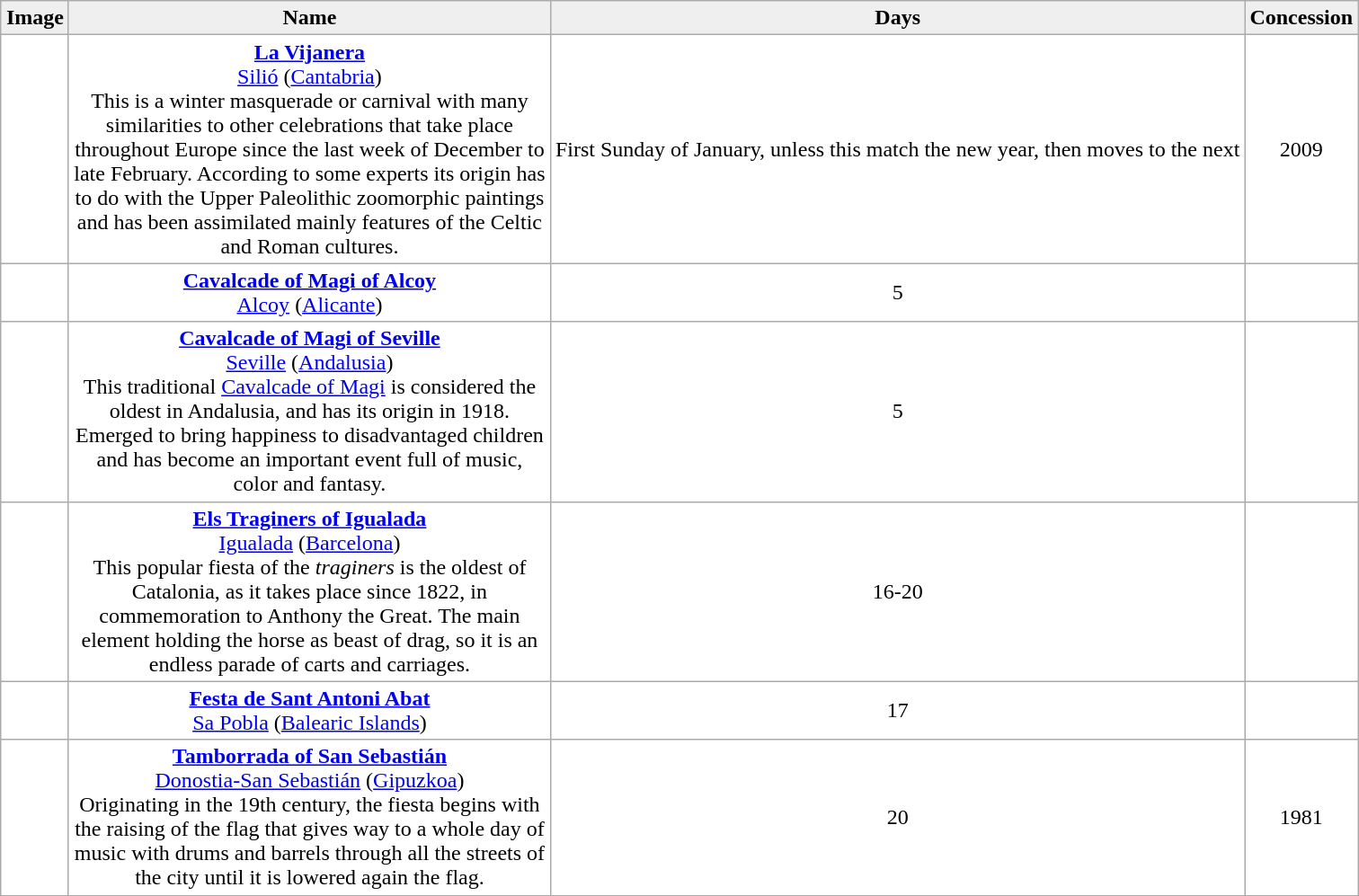<table style="margin: 1em auto; background:#ffffff;" class="sortable wikitable">
<tr>
<th style="background:#efefef;">Image</th>
<th style="background:#efefef;" width=350 px>Name</th>
<th style="background:#efefef;">Days</th>
<th style="background:#efefef;">Concession</th>
</tr>
<tr>
<td></td>
<td style="text-align: center;"><strong><a href='#'>La Vijanera</a></strong><br><a href='#'>Silió</a> (<a href='#'>Cantabria</a>)<br> This is a winter masquerade or carnival with many similarities to other celebrations that take place throughout Europe since the last week of December to late February. According to some experts its origin has to do with the Upper Paleolithic zoomorphic paintings and has been assimilated mainly features of the Celtic and Roman cultures.</td>
<td style="text-align: center;">First Sunday of January, unless this match the new year, then moves to the next</td>
<td style="text-align: center;">2009</td>
</tr>
<tr ------>
<td></td>
<td style="text-align: center;"><strong><a href='#'>Cavalcade of Magi of Alcoy</a></strong><br><a href='#'>Alcoy</a> (<a href='#'>Alicante</a>)</td>
<td style="text-align: center;">5</td>
<td></td>
</tr>
<tr ------>
<td></td>
<td style="text-align: center;"><strong><a href='#'>Cavalcade of Magi of Seville</a></strong><br><a href='#'>Seville</a> (<a href='#'>Andalusia</a>)<br> This traditional <a href='#'>Cavalcade of Magi</a> is considered the oldest in Andalusia, and has its origin in 1918. Emerged to bring happiness to disadvantaged children and has become an important event full of music, color and fantasy.</td>
<td style="text-align: center;">5</td>
<td></td>
</tr>
<tr ------>
<td></td>
<td style="text-align: center;"><strong><a href='#'>Els Traginers of Igualada</a></strong><br><a href='#'>Igualada</a> (<a href='#'>Barcelona</a>)<br> This popular fiesta of the <em>traginers</em> is the oldest of Catalonia, as it takes place since 1822, in commemoration to Anthony the Great. The main element holding the horse as beast of drag, so it is an endless parade of carts and carriages.</td>
<td style="text-align: center;">16-20</td>
<td></td>
</tr>
<tr ------>
<td></td>
<td style="text-align: center;"><strong><a href='#'>Festa de Sant Antoni Abat</a></strong><br><a href='#'>Sa Pobla</a> (<a href='#'>Balearic Islands</a>)</td>
<td style="text-align: center;">17</td>
<td></td>
</tr>
<tr ------>
<td></td>
<td style="text-align: center;"><strong><a href='#'>Tamborrada of San Sebastián</a></strong><br><a href='#'>Donostia-San Sebastián</a> (<a href='#'>Gipuzkoa</a>)<br> Originating in the 19th century, the fiesta begins with the raising of the flag that gives way to a whole day of music with drums and barrels through all the streets of the city until it is lowered again the flag.</td>
<td style="text-align: center;">20</td>
<td style="text-align: center;">1981</td>
</tr>
</table>
